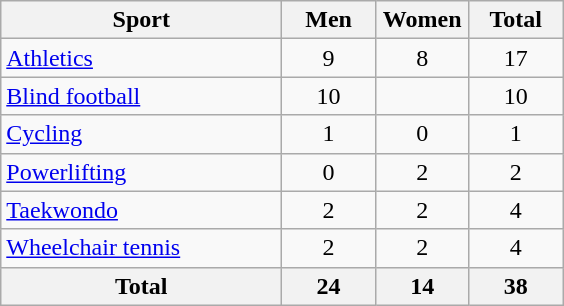<table class="wikitable sortable" style="text-align:center;">
<tr>
<th width=180>Sport</th>
<th width=55>Men</th>
<th width=55>Women</th>
<th width=55>Total</th>
</tr>
<tr>
<td align=left><a href='#'>Athletics</a></td>
<td>9</td>
<td>8</td>
<td>17</td>
</tr>
<tr>
<td align=left><a href='#'>Blind football</a></td>
<td>10</td>
<td></td>
<td>10</td>
</tr>
<tr>
<td align=left><a href='#'>Cycling</a></td>
<td>1</td>
<td>0</td>
<td>1</td>
</tr>
<tr>
<td align=left><a href='#'>Powerlifting</a></td>
<td>0</td>
<td>2</td>
<td>2</td>
</tr>
<tr>
<td align=left><a href='#'>Taekwondo</a></td>
<td>2</td>
<td>2</td>
<td>4</td>
</tr>
<tr>
<td align=left><a href='#'>Wheelchair tennis</a></td>
<td>2</td>
<td>2</td>
<td>4</td>
</tr>
<tr>
<th>Total</th>
<th>24</th>
<th>14</th>
<th>38</th>
</tr>
</table>
